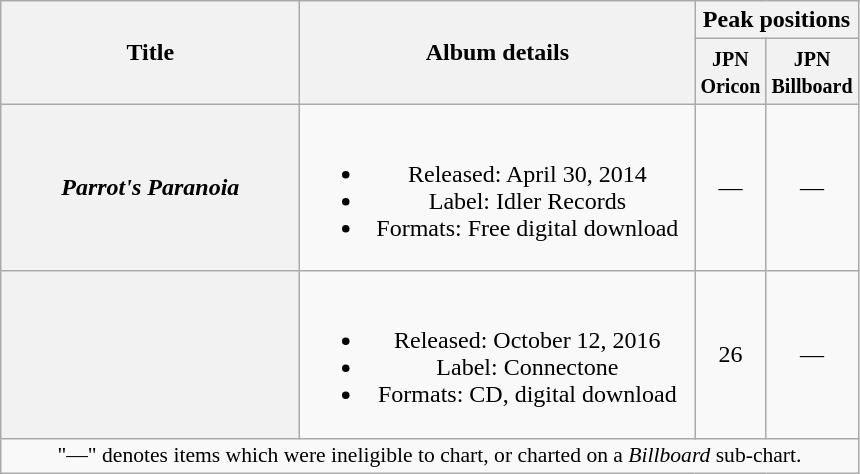<table class="wikitable plainrowheaders" style="text-align:center;">
<tr>
<th style="width:12em;" rowspan="2">Title</th>
<th style="width:16em;" rowspan="2">Album details</th>
<th colspan="2">Peak positions</th>
</tr>
<tr>
<th style="width:2.5em;"><small>JPN<br>Oricon</small><br></th>
<th style="width:2.5em;"><small>JPN<br>Billboard</small><br></th>
</tr>
<tr>
<th scope="row"><em>Parrot's Paranoia</em></th>
<td><br><ul><li>Released: April 30, 2014</li><li>Label: Idler Records</li><li>Formats: Free digital download</li></ul></td>
<td>—</td>
<td>—</td>
</tr>
<tr>
<th scope="row"></th>
<td><br><ul><li>Released: October 12, 2016</li><li>Label: Connectone</li><li>Formats: CD, digital download</li></ul></td>
<td>26</td>
<td>—</td>
</tr>
<tr>
<td colspan="12" align="center" style="font-size:90%;">"—" denotes items which were ineligible to chart, or charted on a <em>Billboard</em> sub-chart.</td>
</tr>
</table>
